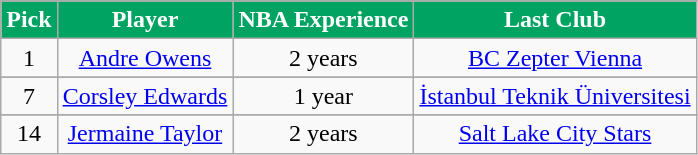<table class="wikitable sortable sortable">
<tr>
</tr>
<tr style="text-align: center">
<th style="background:#00a361; color:white" width:25%;">Pick</th>
<th style="background:#00a361; color:white" width:25%;">Player</th>
<th style="background:#00a361; color:white" width:25%;">NBA Experience</th>
<th style="background:#00a361; color:white" width:25%;">Last Club</th>
</tr>
<tr style="text-align: center">
<td>1</td>
<td><a href='#'>Andre Owens</a></td>
<td>2 years</td>
<td> <a href='#'>BC Zepter Vienna</a></td>
</tr>
<tr>
</tr>
<tr style="text-align: center">
<td>7</td>
<td><a href='#'>Corsley Edwards</a></td>
<td>1 year</td>
<td> <a href='#'>İstanbul Teknik Üniversitesi</a></td>
</tr>
<tr>
</tr>
<tr style="text-align: center">
<td>14</td>
<td><a href='#'>Jermaine Taylor</a></td>
<td>2 years</td>
<td> <a href='#'>Salt Lake City Stars</a></td>
</tr>
</table>
